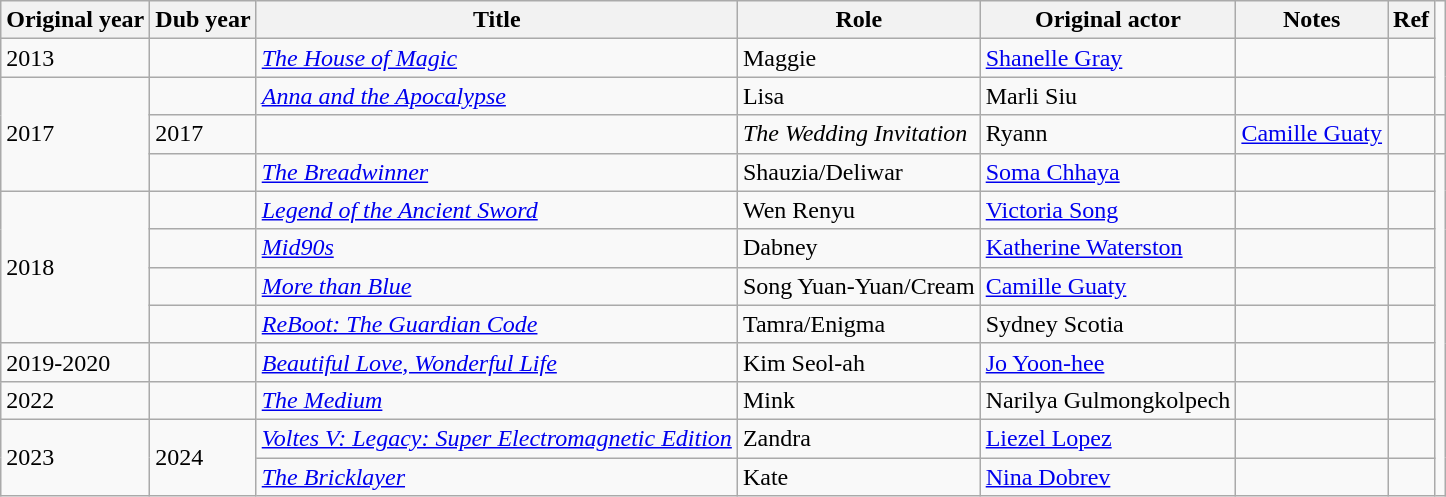<table class="wikitable sortable">
<tr>
<th>Original year</th>
<th>Dub year</th>
<th>Title</th>
<th>Role</th>
<th>Original actor</th>
<th>Notes</th>
<th>Ref</th>
</tr>
<tr>
<td>2013</td>
<td></td>
<td><em><a href='#'>The House of Magic</a></em></td>
<td>Maggie</td>
<td><a href='#'>Shanelle Gray</a></td>
<td></td>
<td></td>
</tr>
<tr>
<td rowspan="3">2017</td>
<td></td>
<td><em><a href='#'>Anna and the Apocalypse</a></em></td>
<td>Lisa</td>
<td>Marli Siu</td>
<td></td>
<td></td>
</tr>
<tr>
<td>2017</td>
<td></td>
<td><em>The Wedding Invitation</em></td>
<td>Ryann</td>
<td><a href='#'>Camille Guaty</a></td>
<td></td>
<td></td>
</tr>
<tr>
<td></td>
<td><em><a href='#'>The Breadwinner</a></em></td>
<td>Shauzia/Deliwar</td>
<td><a href='#'>Soma Chhaya</a></td>
<td></td>
<td></td>
</tr>
<tr>
<td rowspan="4">2018</td>
<td></td>
<td><em><a href='#'>Legend of the Ancient Sword</a></em></td>
<td>Wen Renyu</td>
<td><a href='#'>Victoria Song</a></td>
<td></td>
<td></td>
</tr>
<tr>
<td></td>
<td><em><a href='#'>Mid90s</a></em></td>
<td>Dabney</td>
<td><a href='#'>Katherine Waterston</a></td>
<td></td>
<td></td>
</tr>
<tr>
<td></td>
<td><em><a href='#'>More than Blue</a></em></td>
<td>Song Yuan-Yuan/Cream</td>
<td><a href='#'>Camille Guaty</a></td>
<td></td>
<td></td>
</tr>
<tr>
<td></td>
<td><em><a href='#'>ReBoot: The Guardian Code</a></em></td>
<td>Tamra/Enigma</td>
<td>Sydney Scotia</td>
<td></td>
<td></td>
</tr>
<tr>
<td>2019-2020</td>
<td></td>
<td><em><a href='#'>Beautiful Love, Wonderful Life</a></em></td>
<td>Kim Seol-ah</td>
<td><a href='#'>Jo Yoon-hee</a></td>
<td></td>
<td></td>
</tr>
<tr>
<td>2022</td>
<td></td>
<td><em><a href='#'>The Medium</a></em></td>
<td>Mink</td>
<td>Narilya Gulmongkolpech</td>
<td></td>
<td></td>
</tr>
<tr>
<td rowspan="2">2023</td>
<td rowspan="2">2024</td>
<td><em><a href='#'>Voltes V: Legacy: Super Electromagnetic Edition</a></em></td>
<td>Zandra</td>
<td><a href='#'>Liezel Lopez</a></td>
<td></td>
<td></td>
</tr>
<tr>
<td><em><a href='#'>The Bricklayer</a></em></td>
<td>Kate</td>
<td><a href='#'>Nina Dobrev</a></td>
<td></td>
<td></td>
</tr>
</table>
